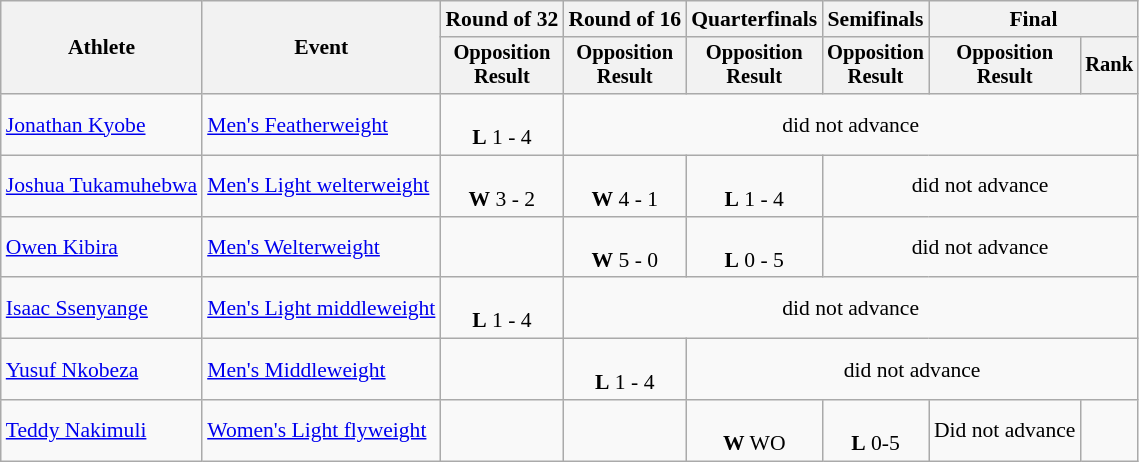<table class="wikitable" style="font-size:90%; text-align:center">
<tr>
<th rowspan=2>Athlete</th>
<th rowspan=2>Event</th>
<th>Round of 32</th>
<th>Round of 16</th>
<th>Quarterfinals</th>
<th>Semifinals</th>
<th colspan=2>Final</th>
</tr>
<tr style="font-size:95%">
<th>Opposition<br>Result</th>
<th>Opposition<br>Result</th>
<th>Opposition<br>Result</th>
<th>Opposition<br>Result</th>
<th>Opposition<br>Result</th>
<th>Rank</th>
</tr>
<tr>
<td align=left><a href='#'>Jonathan Kyobe</a></td>
<td align=left><a href='#'>Men's Featherweight</a></td>
<td><br><strong>L</strong> 1 - 4</td>
<td colspan=5>did not advance</td>
</tr>
<tr>
<td align=left><a href='#'>Joshua Tukamuhebwa</a></td>
<td align=left><a href='#'>Men's Light welterweight</a></td>
<td><br><strong>W</strong> 3 - 2</td>
<td><br><strong>W</strong> 4 - 1</td>
<td><br><strong>L</strong> 1 - 4</td>
<td colspan=3>did not advance</td>
</tr>
<tr>
<td align=left><a href='#'>Owen Kibira</a></td>
<td align=left><a href='#'>Men's Welterweight</a></td>
<td></td>
<td><br><strong>W</strong> 5 - 0</td>
<td><br><strong>L</strong> 0 - 5</td>
<td colspan=3>did not advance</td>
</tr>
<tr>
<td align=left><a href='#'>Isaac Ssenyange</a></td>
<td align=left><a href='#'>Men's Light middleweight</a></td>
<td><br><strong>L</strong> 1 - 4</td>
<td colspan=5>did not advance</td>
</tr>
<tr>
<td align=left><a href='#'>Yusuf Nkobeza</a></td>
<td align=left><a href='#'>Men's Middleweight</a></td>
<td></td>
<td><br><strong>L</strong> 1 - 4</td>
<td colspan=4>did not advance</td>
</tr>
<tr>
<td align=left><a href='#'>Teddy Nakimuli</a></td>
<td align=left><a href='#'>Women's Light flyweight</a></td>
<td></td>
<td></td>
<td><br><strong>W</strong> WO</td>
<td><br><strong>L</strong> 0-5</td>
<td>Did not advance</td>
<td></td>
</tr>
</table>
